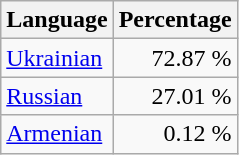<table class="wikitable">
<tr>
<th>Language</th>
<th>Percentage</th>
</tr>
<tr>
<td><a href='#'>Ukrainian</a></td>
<td align="right">72.87 %</td>
</tr>
<tr>
<td><a href='#'>Russian</a></td>
<td align="right">27.01 %</td>
</tr>
<tr>
<td><a href='#'>Armenian</a></td>
<td align="right">0.12 %</td>
</tr>
</table>
